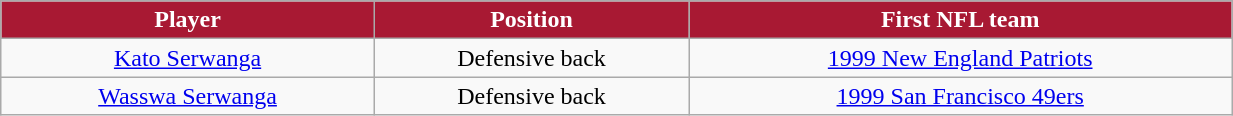<table class="wikitable" width="65%">
<tr align="center"  style="background:#A81933;color:#FFFFFF;">
<td><strong>Player</strong></td>
<td><strong>Position</strong></td>
<td><strong>First NFL team</strong></td>
</tr>
<tr align="center" bgcolor="">
<td><a href='#'>Kato Serwanga</a></td>
<td>Defensive back</td>
<td><a href='#'>1999 New England Patriots</a></td>
</tr>
<tr align="center" bgcolor="">
<td><a href='#'>Wasswa Serwanga</a></td>
<td>Defensive back</td>
<td><a href='#'>1999 San Francisco 49ers</a></td>
</tr>
</table>
